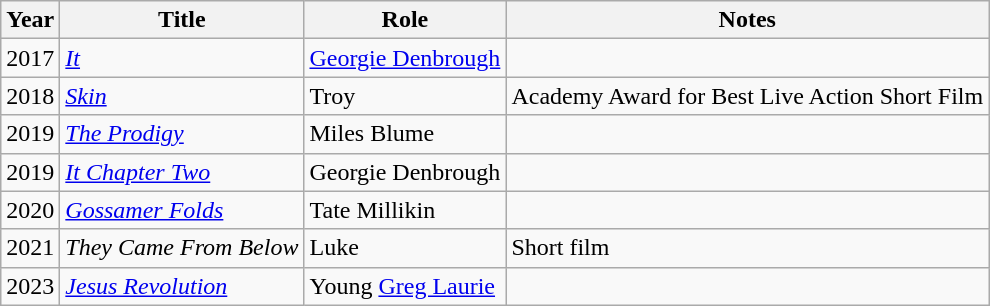<table class="wikitable sortable">
<tr>
<th>Year</th>
<th>Title</th>
<th>Role</th>
<th>Notes</th>
</tr>
<tr>
<td>2017</td>
<td><em><a href='#'>It</a></em></td>
<td><a href='#'>Georgie Denbrough</a></td>
<td></td>
</tr>
<tr>
<td>2018</td>
<td><em><a href='#'>Skin</a></em></td>
<td>Troy</td>
<td>Academy Award for Best Live Action Short Film</td>
</tr>
<tr>
<td>2019</td>
<td><em><a href='#'>The Prodigy</a></em></td>
<td>Miles Blume</td>
<td></td>
</tr>
<tr>
<td>2019</td>
<td><em><a href='#'>It Chapter Two</a></em></td>
<td>Georgie Denbrough</td>
<td></td>
</tr>
<tr>
<td>2020</td>
<td><em><a href='#'>Gossamer Folds</a></em></td>
<td>Tate Millikin</td>
<td></td>
</tr>
<tr>
<td>2021</td>
<td><em>They Came From Below</em></td>
<td>Luke</td>
<td>Short film</td>
</tr>
<tr>
<td>2023</td>
<td><em><a href='#'>Jesus Revolution</a></em></td>
<td>Young <a href='#'>Greg Laurie</a></td>
<td></td>
</tr>
</table>
